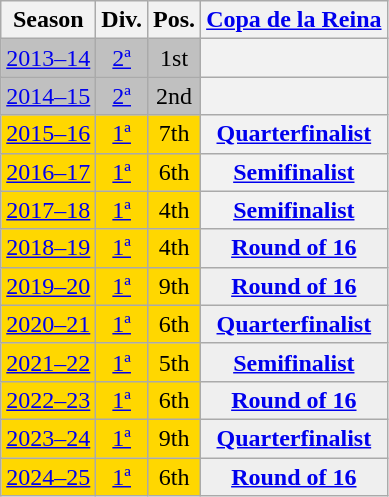<table class="wikitable" style="text-align:center">
<tr>
<th>Season</th>
<th>Div.</th>
<th>Pos.</th>
<th><a href='#'>Copa de la Reina</a></th>
</tr>
<tr>
<td bgcolor=silver><a href='#'>2013–14</a></td>
<td bgcolor=silver><a href='#'>2ª</a></td>
<td bgcolor=silver>1st</td>
<th></th>
</tr>
<tr>
<td bgcolor=silver><a href='#'>2014–15</a></td>
<td bgcolor=silver><a href='#'>2ª</a></td>
<td bgcolor=silver>2nd</td>
<th></th>
</tr>
<tr>
<td bgcolor=gold><a href='#'>2015–16</a></td>
<td bgcolor=gold><a href='#'>1ª</a></td>
<td bgcolor=gold>7th</td>
<th><a href='#'>Quarterfinalist</a></th>
</tr>
<tr>
<td bgcolor=gold><a href='#'>2016–17</a></td>
<td bgcolor=gold><a href='#'>1ª</a></td>
<td bgcolor=gold>6th</td>
<th><a href='#'>Semifinalist</a></th>
</tr>
<tr>
<td bgcolor=gold><a href='#'>2017–18</a></td>
<td bgcolor=gold><a href='#'>1ª</a></td>
<td bgcolor=gold>4th</td>
<th><a href='#'>Semifinalist</a></th>
</tr>
<tr>
<td style="background:gold;"><a href='#'>2018–19</a></td>
<td style="background:gold;"><a href='#'>1ª</a></td>
<td style="background:gold;">4th</td>
<th style="background:#efefef;"><a href='#'>Round of 16</a></th>
</tr>
<tr>
<td style="background:gold;"><a href='#'>2019–20</a></td>
<td style="background:gold;"><a href='#'>1ª</a></td>
<td style="background:gold;">9th</td>
<th style="background:#efefef;"><a href='#'>Round of 16</a></th>
</tr>
<tr>
<td style="background:gold;"><a href='#'>2020–21</a></td>
<td style="background:gold;"><a href='#'>1ª</a></td>
<td style="background:gold;">6th</td>
<th style="background:#efefef;"><a href='#'>Quarterfinalist</a></th>
</tr>
<tr>
<td style="background:gold;"><a href='#'>2021–22</a></td>
<td style="background:gold;"><a href='#'>1ª</a></td>
<td style="background:gold;">5th</td>
<th style="background:#efefef;"><a href='#'>Semifinalist</a></th>
</tr>
<tr>
<td style="background:gold;"><a href='#'>2022–23</a></td>
<td style="background:gold;"><a href='#'>1ª</a></td>
<td style="background:gold;">6th</td>
<th style="background:#efefef;"><a href='#'>Round of 16</a></th>
</tr>
<tr>
<td style="background:gold;"><a href='#'>2023–24</a></td>
<td style="background:gold;"><a href='#'>1ª</a></td>
<td style="background:gold;">9th</td>
<th style="background:#efefef;"><a href='#'>Quarterfinalist</a></th>
</tr>
<tr>
<td style="background:gold;"><a href='#'>2024–25</a></td>
<td style="background:gold;"><a href='#'>1ª</a></td>
<td style="background:gold;">6th</td>
<th style="background:#efefef;"><a href='#'>Round of 16</a></th>
</tr>
</table>
